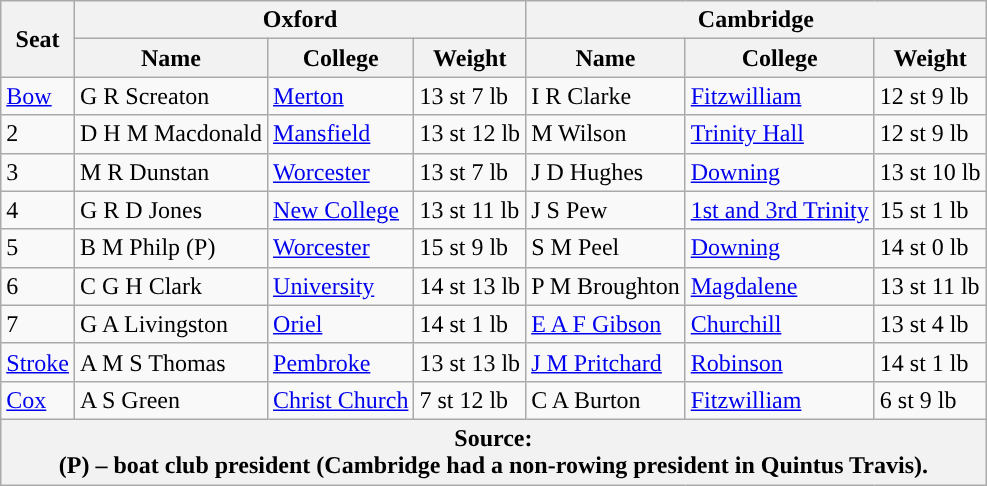<table class="wikitable">
<tr>
<th rowspan="2" scope="col">Seat</th>
<th colspan="3" scope="col">Oxford <br> </th>
<th colspan="3" scope="col">Cambridge <br> </th>
</tr>
<tr>
<th>Name</th>
<th>College</th>
<th>Weight</th>
<th>Name</th>
<th>College</th>
<th>Weight</th>
</tr>
<tr>
<td><a href='#'>Bow</a></td>
<td>G R Screaton</td>
<td><a href='#'>Merton</a></td>
<td>13 st 7 lb</td>
<td>I R Clarke</td>
<td><a href='#'>Fitzwilliam</a></td>
<td>12 st 9 lb</td>
</tr>
<tr>
<td>2</td>
<td>D H M Macdonald</td>
<td><a href='#'>Mansfield</a></td>
<td>13 st 12 lb</td>
<td>M Wilson</td>
<td><a href='#'>Trinity Hall</a></td>
<td>12 st 9 lb</td>
</tr>
<tr>
<td>3</td>
<td>M R Dunstan</td>
<td><a href='#'>Worcester</a></td>
<td>13 st 7 lb</td>
<td>J D Hughes</td>
<td><a href='#'>Downing</a></td>
<td>13 st 10 lb</td>
</tr>
<tr>
<td>4</td>
<td>G R D Jones</td>
<td><a href='#'>New College</a></td>
<td>13 st 11 lb</td>
<td>J S Pew</td>
<td><a href='#'>1st and 3rd Trinity</a></td>
<td>15 st 1 lb</td>
</tr>
<tr>
<td>5</td>
<td>B M Philp (P)</td>
<td><a href='#'>Worcester</a></td>
<td>15 st 9 lb</td>
<td>S M Peel</td>
<td><a href='#'>Downing</a></td>
<td>14 st 0 lb</td>
</tr>
<tr>
<td>6</td>
<td>C G H Clark</td>
<td><a href='#'>University</a></td>
<td>14 st 13 lb</td>
<td>P M Broughton</td>
<td><a href='#'>Magdalene</a></td>
<td>13 st 11 lb</td>
</tr>
<tr>
<td>7</td>
<td>G A Livingston</td>
<td><a href='#'>Oriel</a></td>
<td>14 st 1 lb</td>
<td><a href='#'>E A F Gibson</a></td>
<td><a href='#'>Churchill</a></td>
<td>13 st 4 lb</td>
</tr>
<tr>
<td><a href='#'>Stroke</a></td>
<td>A M S Thomas</td>
<td><a href='#'>Pembroke</a></td>
<td>13 st 13 lb</td>
<td><a href='#'>J M Pritchard</a></td>
<td><a href='#'>Robinson</a></td>
<td>14 st 1 lb</td>
</tr>
<tr>
<td><a href='#'>Cox</a></td>
<td>A S Green</td>
<td><a href='#'>Christ Church</a></td>
<td>7 st 12 lb</td>
<td>C A Burton</td>
<td><a href='#'>Fitzwilliam</a></td>
<td>6 st 9 lb</td>
</tr>
<tr>
<th colspan="7">Source:<br>(P) – boat club president (Cambridge had a non-rowing president in Quintus Travis).</th>
</tr>
</table>
